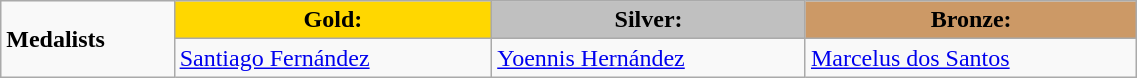<table class="wikitable" width=60%>
<tr>
<td rowspan=2><strong>Medalists</strong></td>
<td style="text-align:center;background-color:gold;"><strong>Gold:</strong></td>
<td style="text-align:center;background-color:silver;"><strong>Silver:</strong></td>
<td style="text-align:center;background-color:#CC9966;"><strong>Bronze:</strong></td>
</tr>
<tr>
<td><a href='#'>Santiago Fernández</a> <br> </td>
<td><a href='#'>Yoennis Hernández</a> <br> </td>
<td><a href='#'>Marcelus dos Santos</a> <br> </td>
</tr>
</table>
